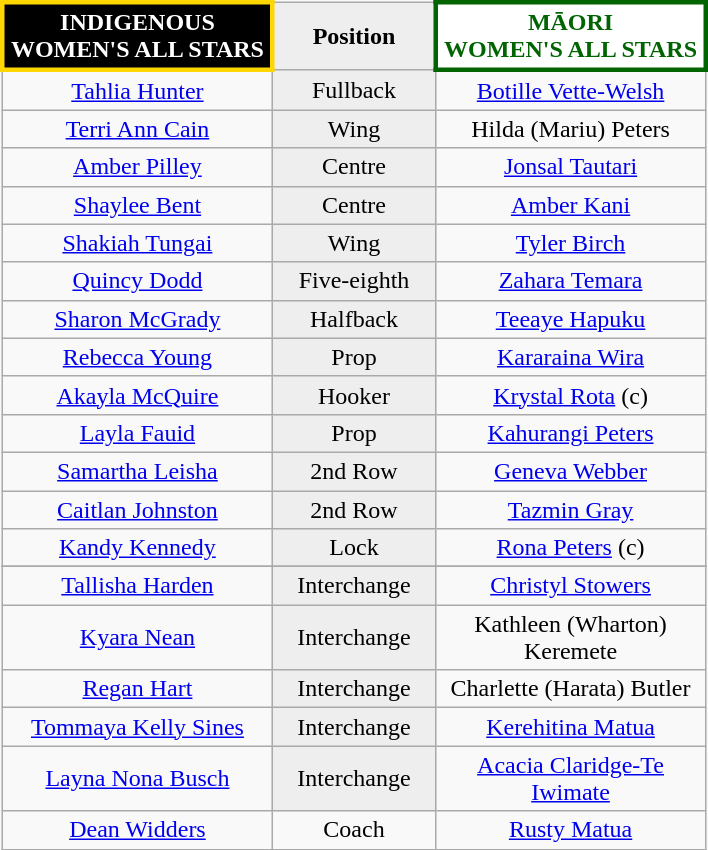<table class="wikitable" style="margin: 1em auto 1em auto">
<tr>
<th align="centre" style="width:170px; border:3px solid gold; background:black; color:white">INDIGENOUS<br>WOMEN'S ALL STARS</th>
<th align="center" width="100" style="background: #eeeeee; color: black">Position</th>
<th align="centre" style="width:170px; border:3px solid darkgreen; background:white; color:darkgreen">MĀORI<br>WOMEN'S ALL STARS</th>
</tr>
<tr>
<td align="center"><a href='#'>Tahlia Hunter</a></td>
<td align="center" style="background: #eeeeee">Fullback</td>
<td align="center"> <a href='#'>Botille Vette-Welsh</a></td>
</tr>
<tr>
<td align="center"><a href='#'>Terri Ann Cain</a></td>
<td align="center" style="background: #eeeeee">Wing</td>
<td align="center">Hilda (Mariu) Peters</td>
</tr>
<tr>
<td align="center"><a href='#'>Amber Pilley</a> </td>
<td align="center" style="background: #eeeeee">Centre</td>
<td align="center"><a href='#'>Jonsal Tautari</a></td>
</tr>
<tr>
<td align="center"><a href='#'>Shaylee Bent</a></td>
<td align="center" style="background: #eeeeee">Centre</td>
<td align="center"> <a href='#'>Amber Kani</a></td>
</tr>
<tr>
<td align="center"><a href='#'>Shakiah Tungai</a></td>
<td align="center" style="background: #eeeeee">Wing</td>
<td align="center"><a href='#'>Tyler Birch</a></td>
</tr>
<tr>
<td align="center"><a href='#'>Quincy Dodd</a> </td>
<td align="center" style="background: #eeeeee">Five-eighth</td>
<td align="center"> <a href='#'>Zahara Temara</a></td>
</tr>
<tr>
<td align="center"><a href='#'>Sharon McGrady</a> </td>
<td align="center" style="background: #eeeeee">Halfback</td>
<td align="center"><a href='#'>Teeaye Hapuku</a></td>
</tr>
<tr>
<td align="center"><a href='#'>Rebecca Young</a></td>
<td align="center" style="background: #eeeeee">Prop</td>
<td align="center"><a href='#'>Kararaina Wira</a></td>
</tr>
<tr>
<td align="center"><a href='#'>Akayla McQuire</a></td>
<td align="center" style="background: #eeeeee">Hooker</td>
<td align="center"> <a href='#'>Krystal Rota</a> (c)</td>
</tr>
<tr>
<td align="center"><a href='#'>Layla Fauid</a></td>
<td align="center" style="background: #eeeeee">Prop</td>
<td align="center"> <a href='#'>Kahurangi Peters</a></td>
</tr>
<tr>
<td align="center"><a href='#'>Samartha Leisha</a></td>
<td align="center" style="background: #eeeeee">2nd Row</td>
<td align="center"><a href='#'>Geneva Webber</a></td>
</tr>
<tr>
<td align="center"><a href='#'>Caitlan Johnston</a></td>
<td align="center" style="background: #eeeeee">2nd Row</td>
<td align="center"> <a href='#'>Tazmin Gray</a></td>
</tr>
<tr>
<td align="center"><a href='#'>Kandy Kennedy</a> </td>
<td align="center" style="background: #eeeeee">Lock</td>
<td align="center"><a href='#'>Rona Peters</a> (c)</td>
</tr>
<tr>
</tr>
<tr>
<td align="center"><a href='#'>Tallisha Harden</a> </td>
<td align="center" style="background: #eeeeee">Interchange</td>
<td align="center"><a href='#'>Christyl Stowers</a></td>
</tr>
<tr>
<td align="center"><a href='#'>Kyara Nean</a> </td>
<td align="center" style="background: #eeeeee">Interchange</td>
<td align="center">Kathleen (Wharton) Keremete</td>
</tr>
<tr>
<td align="center"><a href='#'>Regan Hart</a></td>
<td align="center" style="background: #eeeeee">Interchange</td>
<td align="center">Charlette (Harata) Butler</td>
</tr>
<tr>
<td align="center"><a href='#'>Tommaya Kelly Sines</a></td>
<td align="center" style="background: #eeeeee">Interchange</td>
<td align="center"><a href='#'>Kerehitina Matua</a></td>
</tr>
<tr>
<td align="center"><a href='#'>Layna Nona Busch</a></td>
<td align="center" style="background: #eeeeee">Interchange</td>
<td align="center"><a href='#'>Acacia Claridge-Te Iwimate</a></td>
</tr>
<tr>
<td align="center"><a href='#'>Dean Widders</a></td>
<td align="center">Coach</td>
<td align="center"><a href='#'>Rusty Matua</a></td>
</tr>
</table>
